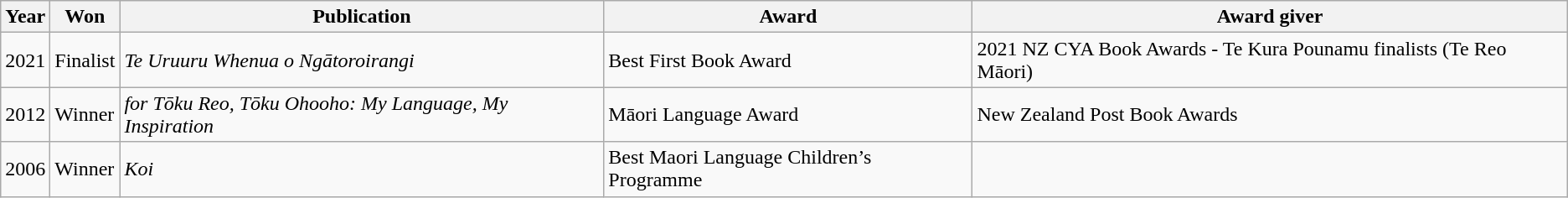<table class="wikitable">
<tr>
<th>Year</th>
<th>Won</th>
<th>Publication</th>
<th>Award</th>
<th>Award giver</th>
</tr>
<tr>
<td>2021</td>
<td>Finalist</td>
<td><em>Te Uruuru Whenua o Ngātoroirangi</em></td>
<td>Best First Book Award</td>
<td>2021 NZ CYA Book Awards - Te Kura Pounamu finalists (Te Reo Māori)</td>
</tr>
<tr>
<td>2012</td>
<td>Winner</td>
<td><em>for Tōku Reo, Tōku Ohooho: My Language, My Inspiration</em></td>
<td>Māori Language Award</td>
<td>New Zealand Post Book Awards</td>
</tr>
<tr>
<td>2006</td>
<td>Winner</td>
<td><em>Koi</em></td>
<td>Best Maori Language Children’s Programme</td>
<td></td>
</tr>
</table>
